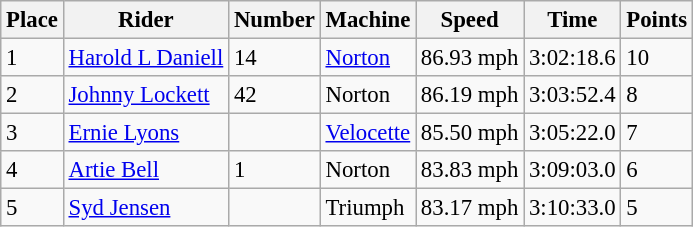<table class="wikitable" style="font-size: 95%;">
<tr>
<th>Place</th>
<th>Rider</th>
<th>Number</th>
<th>Machine</th>
<th>Speed</th>
<th>Time</th>
<th>Points</th>
</tr>
<tr>
<td>1</td>
<td> <a href='#'>Harold L Daniell</a></td>
<td>14</td>
<td><a href='#'>Norton</a></td>
<td>86.93 mph</td>
<td>3:02:18.6</td>
<td>10</td>
</tr>
<tr>
<td>2</td>
<td> <a href='#'>Johnny Lockett</a></td>
<td>42</td>
<td>Norton</td>
<td>86.19 mph</td>
<td>3:03:52.4</td>
<td>8</td>
</tr>
<tr>
<td>3</td>
<td> <a href='#'>Ernie Lyons</a></td>
<td></td>
<td><a href='#'>Velocette</a></td>
<td>85.50 mph</td>
<td>3:05:22.0</td>
<td>7</td>
</tr>
<tr>
<td>4</td>
<td> <a href='#'>Artie Bell</a></td>
<td>1</td>
<td>Norton</td>
<td>83.83 mph</td>
<td>3:09:03.0</td>
<td>6</td>
</tr>
<tr>
<td>5</td>
<td> <a href='#'>Syd Jensen</a></td>
<td></td>
<td>Triumph</td>
<td>83.17 mph</td>
<td>3:10:33.0</td>
<td>5</td>
</tr>
</table>
